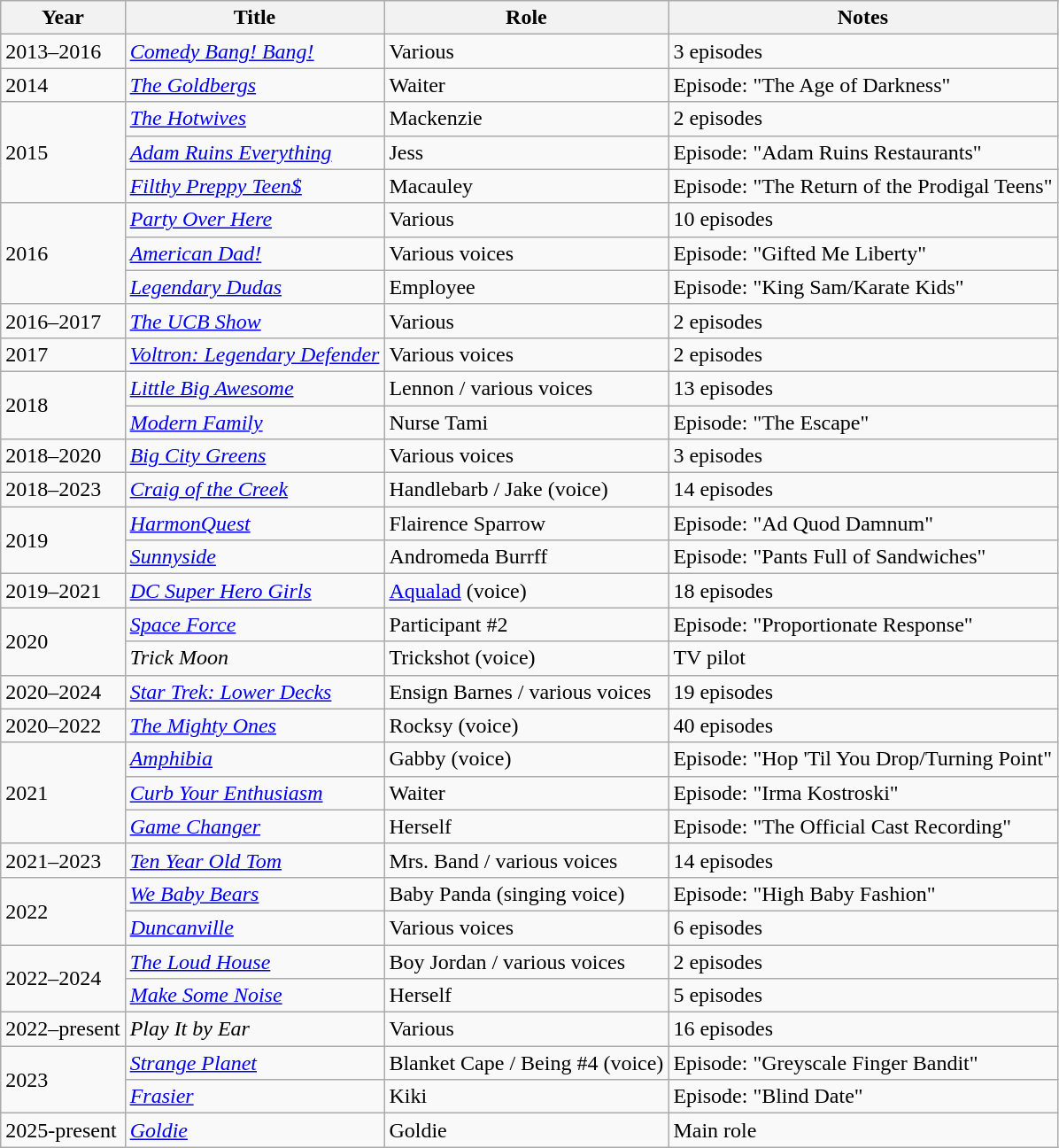<table class="wikitable">
<tr>
<th>Year</th>
<th>Title</th>
<th>Role</th>
<th>Notes</th>
</tr>
<tr>
<td>2013–2016</td>
<td><em><a href='#'>Comedy Bang! Bang!</a></em></td>
<td>Various</td>
<td>3 episodes</td>
</tr>
<tr>
<td>2014</td>
<td><em><a href='#'>The Goldbergs</a></em></td>
<td>Waiter</td>
<td>Episode: "The Age of Darkness"</td>
</tr>
<tr>
<td rowspan="3">2015</td>
<td><em><a href='#'>The Hotwives</a></em></td>
<td>Mackenzie</td>
<td>2 episodes</td>
</tr>
<tr>
<td><em><a href='#'>Adam Ruins Everything</a></em></td>
<td>Jess</td>
<td>Episode: "Adam Ruins Restaurants"</td>
</tr>
<tr>
<td><em><a href='#'>Filthy Preppy Teen$</a></em></td>
<td>Macauley</td>
<td>Episode: "The Return of the Prodigal Teens"</td>
</tr>
<tr>
<td rowspan="3">2016</td>
<td><em><a href='#'>Party Over Here</a></em></td>
<td>Various</td>
<td>10 episodes</td>
</tr>
<tr>
<td><em><a href='#'>American Dad!</a></em></td>
<td>Various voices</td>
<td>Episode: "Gifted Me Liberty"</td>
</tr>
<tr>
<td><em><a href='#'>Legendary Dudas</a></em></td>
<td>Employee</td>
<td>Episode: "King Sam/Karate Kids"</td>
</tr>
<tr>
<td>2016–2017</td>
<td><em><a href='#'>The UCB Show</a></em></td>
<td>Various</td>
<td>2 episodes</td>
</tr>
<tr>
<td>2017</td>
<td><em><a href='#'>Voltron: Legendary Defender</a></em></td>
<td>Various voices</td>
<td>2 episodes</td>
</tr>
<tr>
<td rowspan="2">2018</td>
<td><em><a href='#'>Little Big Awesome</a></em></td>
<td>Lennon / various voices</td>
<td>13 episodes</td>
</tr>
<tr>
<td><em><a href='#'>Modern Family</a></em></td>
<td>Nurse Tami</td>
<td>Episode: "The Escape"</td>
</tr>
<tr>
<td>2018–2020</td>
<td><em><a href='#'>Big City Greens</a></em></td>
<td>Various voices</td>
<td>3 episodes</td>
</tr>
<tr>
<td>2018–2023</td>
<td><em><a href='#'>Craig of the Creek</a></em></td>
<td>Handlebarb / Jake (voice)</td>
<td>14 episodes</td>
</tr>
<tr>
<td rowspan="2">2019</td>
<td><em><a href='#'>HarmonQuest</a></em></td>
<td>Flairence Sparrow</td>
<td>Episode: "Ad Quod Damnum"</td>
</tr>
<tr>
<td><em><a href='#'>Sunnyside</a></em></td>
<td>Andromeda Burrff</td>
<td>Episode: "Pants Full of Sandwiches"</td>
</tr>
<tr>
<td>2019–2021</td>
<td><em><a href='#'>DC Super Hero Girls</a></em></td>
<td><a href='#'>Aqualad</a> (voice)</td>
<td>18 episodes</td>
</tr>
<tr>
<td rowspan="2">2020</td>
<td><em><a href='#'>Space Force</a></em></td>
<td>Participant #2</td>
<td>Episode: "Proportionate Response"</td>
</tr>
<tr>
<td><em>Trick Moon</em></td>
<td>Trickshot (voice)</td>
<td>TV pilot</td>
</tr>
<tr>
<td>2020–2024</td>
<td><em><a href='#'>Star Trek: Lower Decks</a></em></td>
<td>Ensign Barnes / various voices</td>
<td>19 episodes</td>
</tr>
<tr>
<td>2020–2022</td>
<td><em><a href='#'>The Mighty Ones</a></em></td>
<td>Rocksy (voice)</td>
<td>40 episodes</td>
</tr>
<tr>
<td rowspan="3">2021</td>
<td><em><a href='#'>Amphibia</a></em></td>
<td>Gabby (voice)</td>
<td>Episode: "Hop 'Til You Drop/Turning Point"</td>
</tr>
<tr>
<td><em><a href='#'>Curb Your Enthusiasm</a></em></td>
<td>Waiter</td>
<td>Episode: "Irma Kostroski"</td>
</tr>
<tr>
<td><em><a href='#'>Game Changer</a></em></td>
<td>Herself</td>
<td>Episode: "The Official Cast Recording"</td>
</tr>
<tr>
<td>2021–2023</td>
<td><em><a href='#'>Ten Year Old Tom</a></em></td>
<td>Mrs. Band / various voices</td>
<td>14 episodes</td>
</tr>
<tr>
<td rowspan="2">2022</td>
<td><em><a href='#'>We Baby Bears</a></em></td>
<td>Baby Panda (singing voice)</td>
<td>Episode: "High Baby Fashion"</td>
</tr>
<tr>
<td><em><a href='#'>Duncanville</a></em></td>
<td>Various voices</td>
<td>6 episodes</td>
</tr>
<tr>
<td rowspan="2">2022–2024</td>
<td><em><a href='#'>The Loud House</a></em></td>
<td>Boy Jordan / various voices</td>
<td>2 episodes</td>
</tr>
<tr>
<td><em><a href='#'>Make Some Noise</a></em></td>
<td>Herself</td>
<td>5 episodes</td>
</tr>
<tr>
<td>2022–present</td>
<td><em>Play It by Ear</em></td>
<td>Various</td>
<td>16 episodes</td>
</tr>
<tr>
<td rowspan="2">2023</td>
<td><em><a href='#'>Strange Planet</a></em></td>
<td>Blanket Cape / Being #4 (voice)</td>
<td>Episode: "Greyscale Finger Bandit"</td>
</tr>
<tr>
<td><em><a href='#'>Frasier</a></em></td>
<td>Kiki</td>
<td>Episode: "Blind Date"</td>
</tr>
<tr>
<td>2025-present</td>
<td><em><a href='#'>Goldie</a></em></td>
<td>Goldie</td>
<td>Main role</td>
</tr>
</table>
